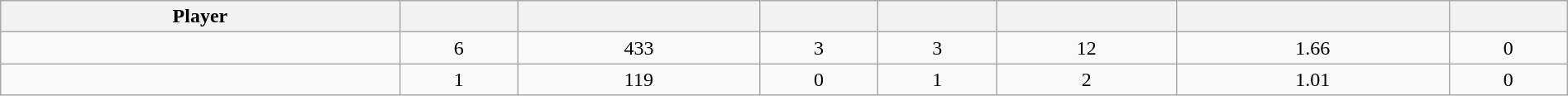<table class="wikitable sortable" style="width:100%;">
<tr style="text-align:center; background:#ddd;">
<th>Player</th>
<th></th>
<th></th>
<th></th>
<th></th>
<th></th>
<th></th>
<th></th>
</tr>
<tr align=center>
<td></td>
<td>6</td>
<td>433</td>
<td>3</td>
<td>3</td>
<td>12</td>
<td>1.66</td>
<td>0</td>
</tr>
<tr align=center>
<td></td>
<td>1</td>
<td>119</td>
<td>0</td>
<td>1</td>
<td>2</td>
<td>1.01</td>
<td>0</td>
</tr>
</table>
